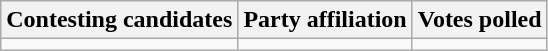<table class="wikitable sortable">
<tr>
<th>Contesting candidates</th>
<th>Party affiliation</th>
<th>Votes polled</th>
</tr>
<tr>
<td></td>
<td></td>
<td></td>
</tr>
</table>
